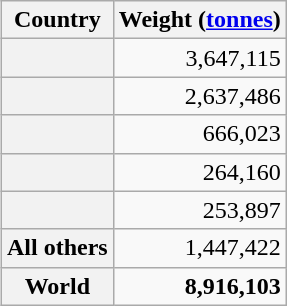<table class="wikitable plainrowheaders" style="text-align:right; float:right; margin-top:0; margin-left:2em;">
<tr>
<th scope="col">Country</th>
<th scope="col">Weight (<a href='#'>tonnes</a>)</th>
</tr>
<tr>
<th scope="row"></th>
<td>3,647,115</td>
</tr>
<tr>
<th scope="row"></th>
<td>2,637,486</td>
</tr>
<tr>
<th scope="row"></th>
<td>666,023</td>
</tr>
<tr>
<th scope="row"></th>
<td>264,160</td>
</tr>
<tr>
<th scope="row"></th>
<td>253,897</td>
</tr>
<tr>
<th scope="row">All others</th>
<td>1,447,422</td>
</tr>
<tr>
<th scope="row"><strong>World</strong></th>
<td><strong>8,916,103</strong></td>
</tr>
</table>
